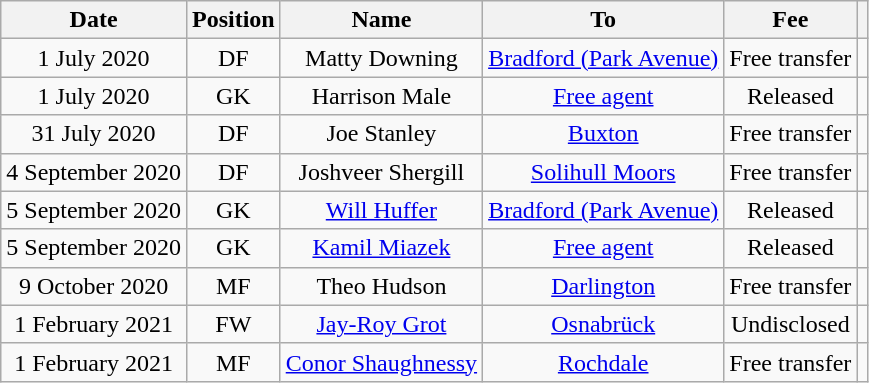<table class="wikitable" style="text-align:center;">
<tr>
<th>Date</th>
<th>Position</th>
<th>Name</th>
<th>To</th>
<th>Fee</th>
<th></th>
</tr>
<tr>
<td>1 July 2020</td>
<td>DF</td>
<td>Matty Downing</td>
<td><a href='#'>Bradford (Park Avenue)</a></td>
<td>Free transfer</td>
<td></td>
</tr>
<tr>
<td>1 July 2020</td>
<td>GK</td>
<td>Harrison Male</td>
<td> <a href='#'>Free agent</a></td>
<td>Released</td>
<td></td>
</tr>
<tr>
<td>31 July 2020</td>
<td>DF</td>
<td>Joe Stanley</td>
<td><a href='#'>Buxton</a></td>
<td>Free transfer</td>
<td></td>
</tr>
<tr>
<td>4 September 2020</td>
<td>DF</td>
<td>Joshveer Shergill</td>
<td><a href='#'>Solihull Moors</a></td>
<td>Free transfer</td>
<td></td>
</tr>
<tr>
<td>5 September 2020</td>
<td>GK</td>
<td><a href='#'>Will Huffer</a></td>
<td><a href='#'>Bradford (Park Avenue)</a></td>
<td>Released</td>
<td></td>
</tr>
<tr>
<td>5 September 2020</td>
<td>GK</td>
<td><a href='#'>Kamil Miazek</a></td>
<td> <a href='#'>Free agent</a></td>
<td>Released</td>
<td></td>
</tr>
<tr>
<td>9 October 2020</td>
<td>MF</td>
<td>Theo Hudson</td>
<td><a href='#'>Darlington</a></td>
<td>Free transfer</td>
<td></td>
</tr>
<tr>
<td>1 February 2021</td>
<td>FW</td>
<td><a href='#'>Jay-Roy Grot</a></td>
<td><a href='#'>Osnabrück</a></td>
<td>Undisclosed</td>
<td></td>
</tr>
<tr>
<td>1 February 2021</td>
<td>MF</td>
<td><a href='#'>Conor Shaughnessy</a></td>
<td><a href='#'>Rochdale</a></td>
<td>Free transfer</td>
<td></td>
</tr>
</table>
